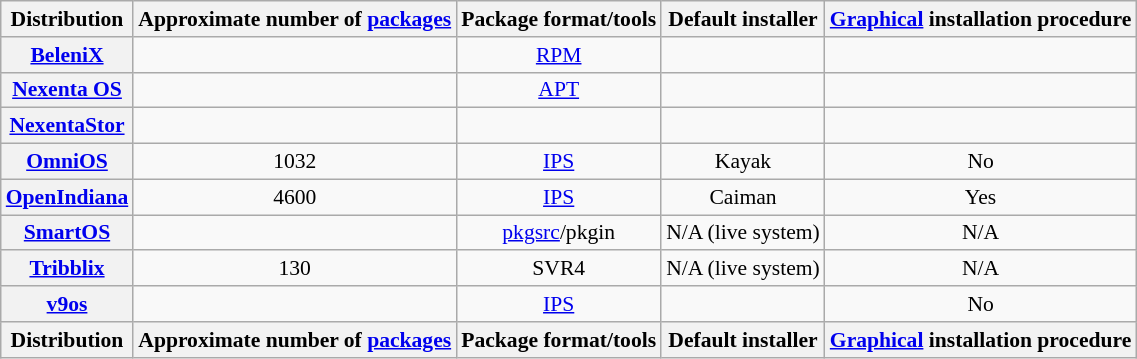<table class="wikitable sortable" style="font-size: 90%; text-align: center; width: auto">
<tr>
<th>Distribution</th>
<th abbr="Packages">Approximate number of <a href='#'>packages</a></th>
<th abbr="Format">Package format/tools</th>
<th>Default installer</th>
<th abbr="Graphical installation"><a href='#'>Graphical</a> installation procedure</th>
</tr>
<tr>
<th><a href='#'>BeleniX</a></th>
<td></td>
<td><a href='#'>RPM</a></td>
<td></td>
<td></td>
</tr>
<tr>
<th><a href='#'>Nexenta OS</a></th>
<td></td>
<td><a href='#'>APT</a></td>
<td></td>
<td></td>
</tr>
<tr>
<th><a href='#'>NexentaStor</a></th>
<td></td>
<td></td>
<td></td>
<td></td>
</tr>
<tr>
<th><a href='#'>OmniOS</a></th>
<td>1032</td>
<td><a href='#'>IPS</a></td>
<td>Kayak</td>
<td>No</td>
</tr>
<tr>
<th><a href='#'>OpenIndiana</a></th>
<td>4600</td>
<td><a href='#'>IPS</a></td>
<td>Caiman</td>
<td>Yes</td>
</tr>
<tr>
<th><a href='#'>SmartOS</a></th>
<td></td>
<td><a href='#'>pkgsrc</a>/pkgin</td>
<td>N/A (live system)</td>
<td>N/A</td>
</tr>
<tr>
<th><a href='#'>Tribblix</a></th>
<td>130</td>
<td>SVR4</td>
<td>N/A (live system)</td>
<td>N/A</td>
</tr>
<tr>
<th><a href='#'>v9os</a></th>
<td></td>
<td><a href='#'>IPS</a></td>
<td></td>
<td>No</td>
</tr>
<tr class="sortbottom">
<th>Distribution</th>
<th abbr="Packages">Approximate number of <a href='#'>packages</a></th>
<th>Package format/tools</th>
<th>Default installer</th>
<th abbr="Graphical installation"><a href='#'>Graphical</a> installation procedure</th>
</tr>
</table>
